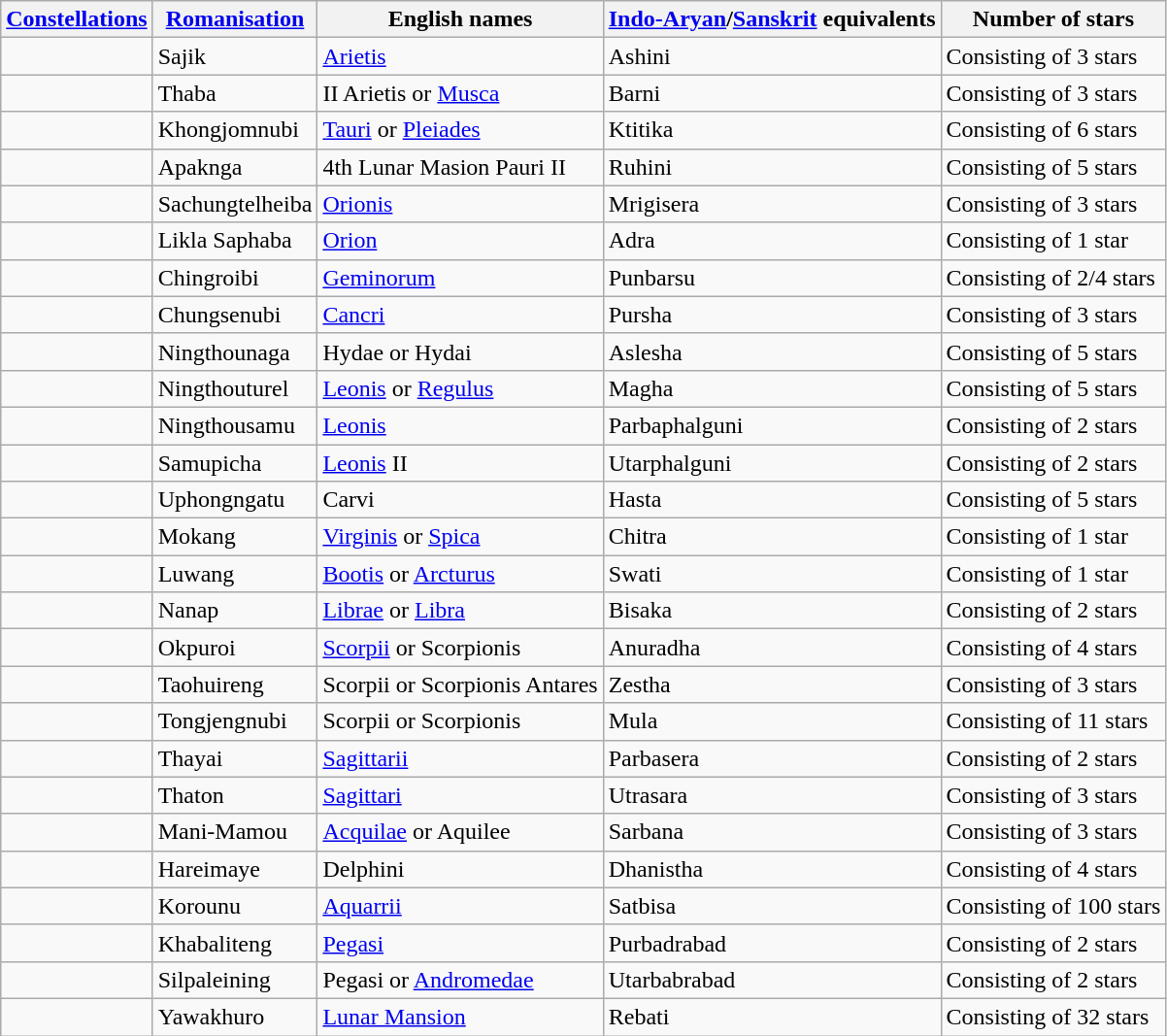<table class="wikitable">
<tr>
<th><a href='#'>Constellations</a></th>
<th><a href='#'>Romanisation</a></th>
<th>English names</th>
<th><a href='#'>Indo-Aryan</a>/<a href='#'>Sanskrit</a> equivalents</th>
<th>Number of stars</th>
</tr>
<tr>
<td></td>
<td>Sajik</td>
<td><a href='#'>Arietis</a></td>
<td>Ashini</td>
<td>Consisting of 3 stars</td>
</tr>
<tr>
<td></td>
<td>Thaba</td>
<td>II Arietis or <a href='#'>Musca</a></td>
<td>Barni</td>
<td>Consisting of 3 stars</td>
</tr>
<tr>
<td></td>
<td>Khongjomnubi</td>
<td><a href='#'>Tauri</a> or <a href='#'>Pleiades</a></td>
<td>Ktitika</td>
<td>Consisting of 6 stars</td>
</tr>
<tr>
<td></td>
<td>Apaknga</td>
<td>4th Lunar Masion Pauri II</td>
<td>Ruhini</td>
<td>Consisting of 5 stars</td>
</tr>
<tr>
<td></td>
<td>Sachungtelheiba</td>
<td><a href='#'>Orionis</a></td>
<td>Mrigisera</td>
<td>Consisting of 3 stars</td>
</tr>
<tr>
<td></td>
<td>Likla Saphaba</td>
<td><a href='#'>Orion</a></td>
<td>Adra</td>
<td>Consisting of 1 star</td>
</tr>
<tr>
<td></td>
<td>Chingroibi</td>
<td><a href='#'>Geminorum</a></td>
<td>Punbarsu</td>
<td>Consisting of 2/4 stars</td>
</tr>
<tr>
<td></td>
<td>Chungsenubi</td>
<td><a href='#'>Cancri</a></td>
<td>Pursha</td>
<td>Consisting of 3 stars</td>
</tr>
<tr>
<td></td>
<td>Ningthounaga</td>
<td>Hydae or Hydai</td>
<td>Aslesha</td>
<td>Consisting of 5 stars</td>
</tr>
<tr>
<td></td>
<td>Ningthouturel</td>
<td><a href='#'>Leonis</a> or <a href='#'>Regulus</a></td>
<td>Magha</td>
<td>Consisting of 5 stars</td>
</tr>
<tr>
<td></td>
<td>Ningthousamu</td>
<td><a href='#'>Leonis</a></td>
<td>Parbaphalguni</td>
<td>Consisting of 2 stars</td>
</tr>
<tr>
<td></td>
<td>Samupicha</td>
<td><a href='#'>Leonis</a> II</td>
<td>Utarphalguni</td>
<td>Consisting of 2 stars</td>
</tr>
<tr>
<td></td>
<td>Uphongngatu</td>
<td>Carvi</td>
<td>Hasta</td>
<td>Consisting of 5 stars</td>
</tr>
<tr>
<td></td>
<td>Mokang</td>
<td><a href='#'>Virginis</a> or <a href='#'>Spica</a></td>
<td>Chitra</td>
<td>Consisting of 1 star</td>
</tr>
<tr>
<td></td>
<td>Luwang</td>
<td><a href='#'>Bootis</a> or <a href='#'>Arcturus</a></td>
<td>Swati</td>
<td>Consisting of 1 star</td>
</tr>
<tr>
<td></td>
<td>Nanap</td>
<td><a href='#'>Librae</a> or <a href='#'>Libra</a></td>
<td>Bisaka</td>
<td>Consisting of 2 stars</td>
</tr>
<tr>
<td></td>
<td>Okpuroi</td>
<td><a href='#'>Scorpii</a> or Scorpionis</td>
<td>Anuradha</td>
<td>Consisting of 4 stars</td>
</tr>
<tr>
<td></td>
<td>Taohuireng</td>
<td>Scorpii or Scorpionis Antares</td>
<td>Zestha</td>
<td>Consisting of 3 stars</td>
</tr>
<tr>
<td></td>
<td>Tongjengnubi</td>
<td>Scorpii or Scorpionis</td>
<td>Mula</td>
<td>Consisting of 11 stars</td>
</tr>
<tr>
<td></td>
<td>Thayai</td>
<td><a href='#'>Sagittarii</a></td>
<td>Parbasera</td>
<td>Consisting of 2 stars</td>
</tr>
<tr>
<td></td>
<td>Thaton</td>
<td><a href='#'>Sagittari</a></td>
<td>Utrasara</td>
<td>Consisting of 3 stars</td>
</tr>
<tr>
<td></td>
<td>Mani-Mamou</td>
<td><a href='#'>Acquilae</a> or Aquilee</td>
<td>Sarbana</td>
<td>Consisting of 3 stars</td>
</tr>
<tr>
<td></td>
<td>Hareimaye</td>
<td>Delphini</td>
<td>Dhanistha</td>
<td>Consisting of 4 stars</td>
</tr>
<tr>
<td></td>
<td>Korounu</td>
<td><a href='#'>Aquarrii</a></td>
<td>Satbisa</td>
<td>Consisting of 100 stars</td>
</tr>
<tr>
<td></td>
<td>Khabaliteng</td>
<td><a href='#'>Pegasi</a></td>
<td>Purbadrabad</td>
<td>Consisting of 2 stars</td>
</tr>
<tr>
<td></td>
<td>Silpaleining</td>
<td>Pegasi or <a href='#'>Andromedae</a></td>
<td>Utarbabrabad</td>
<td>Consisting of 2 stars</td>
</tr>
<tr>
<td></td>
<td>Yawakhuro</td>
<td><a href='#'>Lunar Mansion</a></td>
<td>Rebati</td>
<td>Consisting of 32 stars</td>
</tr>
</table>
